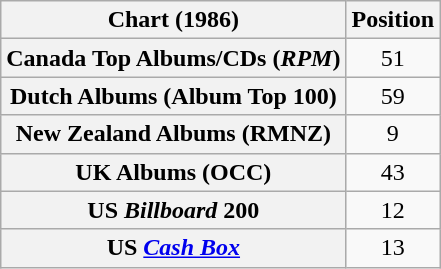<table class="wikitable sortable plainrowheaders" style="text-align:center">
<tr>
<th scope="col">Chart (1986)</th>
<th scope="col">Position</th>
</tr>
<tr>
<th scope="row">Canada Top Albums/CDs (<em>RPM</em>)</th>
<td>51</td>
</tr>
<tr>
<th scope="row">Dutch Albums (Album Top 100)</th>
<td>59</td>
</tr>
<tr>
<th scope="row">New Zealand Albums (RMNZ)</th>
<td>9</td>
</tr>
<tr>
<th scope="row">UK Albums (OCC)</th>
<td>43</td>
</tr>
<tr>
<th scope="row">US <em>Billboard</em> 200</th>
<td>12</td>
</tr>
<tr>
<th scope="row">US <a href='#'><em>Cash Box</em></a></th>
<td>13</td>
</tr>
</table>
